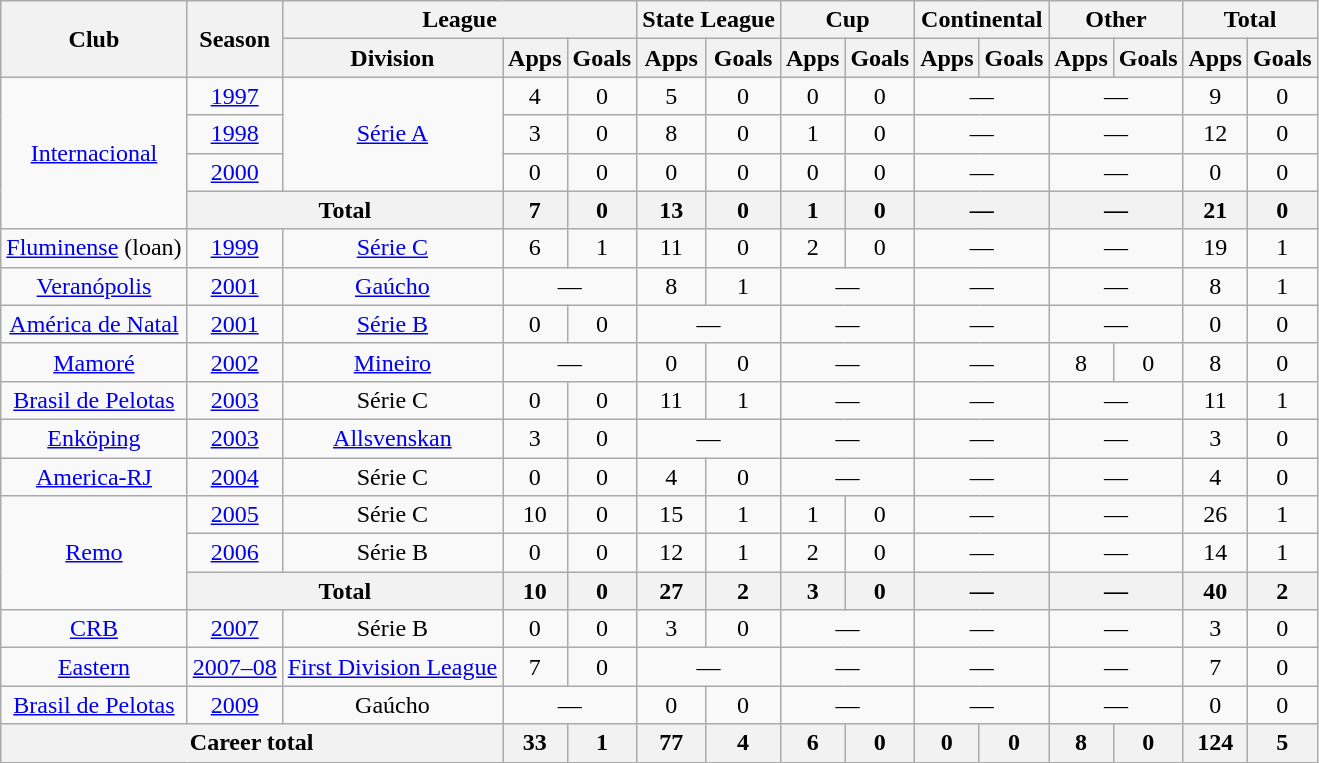<table class="wikitable" style="text-align: center;">
<tr>
<th rowspan="2">Club</th>
<th rowspan="2">Season</th>
<th colspan="3">League</th>
<th colspan="2">State League</th>
<th colspan="2">Cup</th>
<th colspan="2">Continental</th>
<th colspan="2">Other</th>
<th colspan="2">Total</th>
</tr>
<tr>
<th>Division</th>
<th>Apps</th>
<th>Goals</th>
<th>Apps</th>
<th>Goals</th>
<th>Apps</th>
<th>Goals</th>
<th>Apps</th>
<th>Goals</th>
<th>Apps</th>
<th>Goals</th>
<th>Apps</th>
<th>Goals</th>
</tr>
<tr>
<td rowspan="4"><a href='#'>Internacional</a></td>
<td><a href='#'>1997</a></td>
<td rowspan="3"><a href='#'>Série A</a></td>
<td>4</td>
<td>0</td>
<td>5</td>
<td>0</td>
<td>0</td>
<td>0</td>
<td colspan="2">—</td>
<td colspan="2">—</td>
<td>9</td>
<td>0</td>
</tr>
<tr>
<td><a href='#'>1998</a></td>
<td>3</td>
<td>0</td>
<td>8</td>
<td>0</td>
<td>1</td>
<td>0</td>
<td colspan="2">—</td>
<td colspan="2">—</td>
<td>12</td>
<td>0</td>
</tr>
<tr>
<td><a href='#'>2000</a></td>
<td>0</td>
<td>0</td>
<td>0</td>
<td>0</td>
<td>0</td>
<td>0</td>
<td colspan="2">—</td>
<td colspan="2">—</td>
<td>0</td>
<td>0</td>
</tr>
<tr>
<th colspan="2">Total</th>
<th>7</th>
<th>0</th>
<th>13</th>
<th>0</th>
<th>1</th>
<th>0</th>
<th colspan="2">—</th>
<th colspan="2">—</th>
<th>21</th>
<th>0</th>
</tr>
<tr>
<td><a href='#'>Fluminense</a> (loan)</td>
<td><a href='#'>1999</a></td>
<td><a href='#'>Série C</a></td>
<td>6</td>
<td>1</td>
<td>11</td>
<td>0</td>
<td>2</td>
<td>0</td>
<td colspan="2">—</td>
<td colspan="2">—</td>
<td>19</td>
<td>1</td>
</tr>
<tr>
<td><a href='#'>Veranópolis</a></td>
<td><a href='#'>2001</a></td>
<td><a href='#'>Gaúcho</a></td>
<td colspan="2">—</td>
<td>8</td>
<td>1</td>
<td colspan="2">—</td>
<td colspan="2">—</td>
<td colspan="2">—</td>
<td>8</td>
<td>1</td>
</tr>
<tr>
<td><a href='#'>América de Natal</a></td>
<td><a href='#'>2001</a></td>
<td><a href='#'>Série B</a></td>
<td>0</td>
<td>0</td>
<td colspan="2">—</td>
<td colspan="2">—</td>
<td colspan="2">—</td>
<td colspan="2">—</td>
<td>0</td>
<td>0</td>
</tr>
<tr>
<td><a href='#'>Mamoré</a></td>
<td><a href='#'>2002</a></td>
<td><a href='#'>Mineiro</a></td>
<td colspan="2">—</td>
<td>0</td>
<td>0</td>
<td colspan="2">—</td>
<td colspan="2">—</td>
<td>8</td>
<td>0</td>
<td>8</td>
<td>0</td>
</tr>
<tr>
<td><a href='#'>Brasil de Pelotas</a></td>
<td><a href='#'>2003</a></td>
<td>Série C</td>
<td>0</td>
<td>0</td>
<td>11</td>
<td>1</td>
<td colspan="2">—</td>
<td colspan="2">—</td>
<td colspan="2">—</td>
<td>11</td>
<td>1</td>
</tr>
<tr>
<td><a href='#'>Enköping</a></td>
<td><a href='#'>2003</a></td>
<td><a href='#'>Allsvenskan</a></td>
<td>3</td>
<td>0</td>
<td colspan="2">—</td>
<td colspan="2">—</td>
<td colspan="2">—</td>
<td colspan="2">—</td>
<td>3</td>
<td>0</td>
</tr>
<tr>
<td><a href='#'>America-RJ</a></td>
<td><a href='#'>2004</a></td>
<td>Série C</td>
<td>0</td>
<td>0</td>
<td>4</td>
<td>0</td>
<td colspan="2">—</td>
<td colspan="2">—</td>
<td colspan="2">—</td>
<td>4</td>
<td>0</td>
</tr>
<tr>
<td rowspan="3"><a href='#'>Remo</a></td>
<td><a href='#'>2005</a></td>
<td>Série C</td>
<td>10</td>
<td>0</td>
<td>15</td>
<td>1</td>
<td>1</td>
<td>0</td>
<td colspan="2">—</td>
<td colspan="2">—</td>
<td>26</td>
<td>1</td>
</tr>
<tr>
<td><a href='#'>2006</a></td>
<td>Série B</td>
<td>0</td>
<td>0</td>
<td>12</td>
<td>1</td>
<td>2</td>
<td>0</td>
<td colspan="2">—</td>
<td colspan="2">—</td>
<td>14</td>
<td>1</td>
</tr>
<tr>
<th colspan="2">Total</th>
<th>10</th>
<th>0</th>
<th>27</th>
<th>2</th>
<th>3</th>
<th>0</th>
<th colspan="2">—</th>
<th colspan="2">—</th>
<th>40</th>
<th>2</th>
</tr>
<tr>
<td><a href='#'>CRB</a></td>
<td><a href='#'>2007</a></td>
<td>Série B</td>
<td>0</td>
<td>0</td>
<td>3</td>
<td>0</td>
<td colspan="2">—</td>
<td colspan="2">—</td>
<td colspan="2">—</td>
<td>3</td>
<td>0</td>
</tr>
<tr>
<td><a href='#'>Eastern</a></td>
<td><a href='#'>2007–08</a></td>
<td><a href='#'>First Division League</a></td>
<td>7</td>
<td>0</td>
<td colspan="2">—</td>
<td colspan="2">—</td>
<td colspan="2">—</td>
<td colspan="2">—</td>
<td>7</td>
<td>0</td>
</tr>
<tr>
<td><a href='#'>Brasil de Pelotas</a></td>
<td><a href='#'>2009</a></td>
<td>Gaúcho</td>
<td colspan="2">—</td>
<td>0</td>
<td>0</td>
<td colspan="2">—</td>
<td colspan="2">—</td>
<td colspan="2">—</td>
<td>0</td>
<td>0</td>
</tr>
<tr>
<th colspan="3"><strong>Career total</strong></th>
<th>33</th>
<th>1</th>
<th>77</th>
<th>4</th>
<th>6</th>
<th>0</th>
<th>0</th>
<th>0</th>
<th>8</th>
<th>0</th>
<th>124</th>
<th>5</th>
</tr>
</table>
